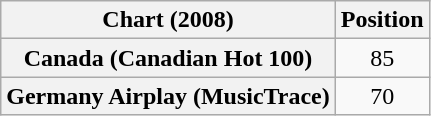<table class="wikitable plainrowheaders" style="text-align:center">
<tr>
<th scope="col">Chart (2008)</th>
<th scope="col">Position</th>
</tr>
<tr>
<th scope="row">Canada (Canadian Hot 100)</th>
<td>85</td>
</tr>
<tr>
<th scope="row">Germany Airplay (MusicTrace)</th>
<td>70</td>
</tr>
</table>
